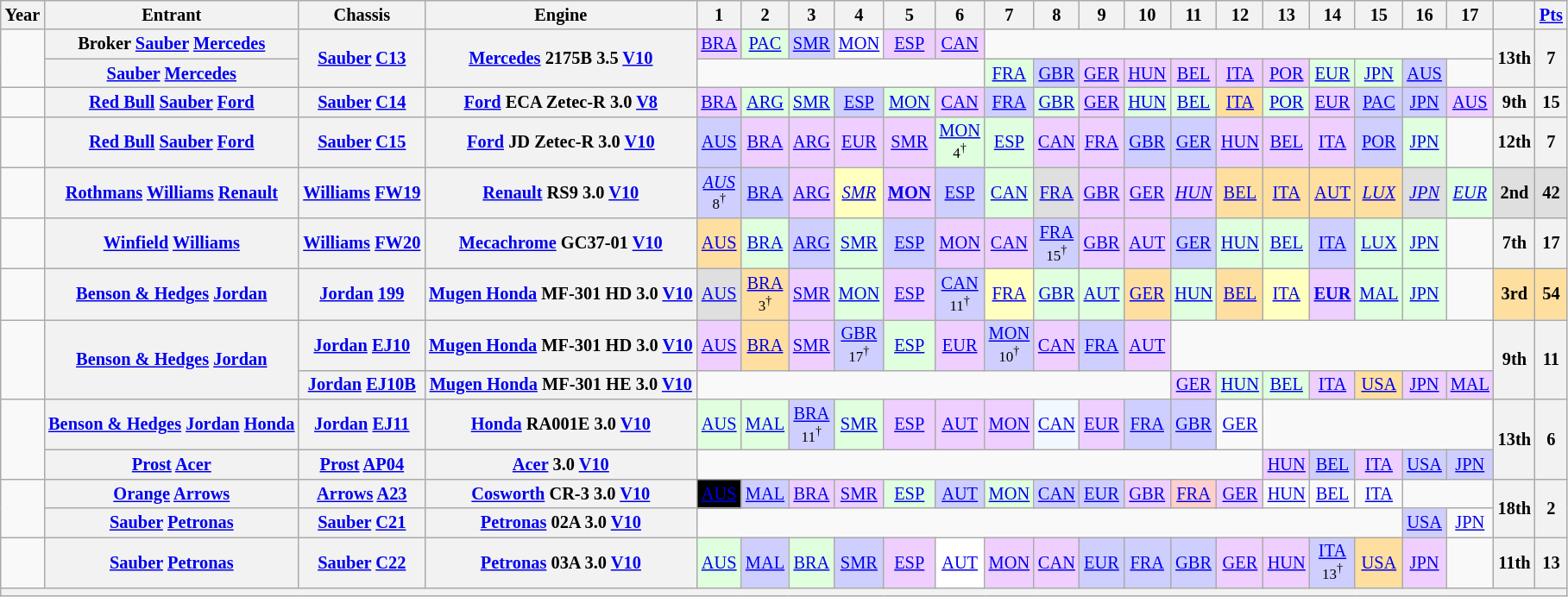<table class="wikitable" style="text-align:center; font-size:85%">
<tr>
<th>Year</th>
<th>Entrant</th>
<th>Chassis</th>
<th>Engine</th>
<th>1</th>
<th>2</th>
<th>3</th>
<th>4</th>
<th>5</th>
<th>6</th>
<th>7</th>
<th>8</th>
<th>9</th>
<th>10</th>
<th>11</th>
<th>12</th>
<th>13</th>
<th>14</th>
<th>15</th>
<th>16</th>
<th>17</th>
<th></th>
<th><a href='#'>Pts</a></th>
</tr>
<tr>
<td rowspan=2></td>
<th nowrap>Broker <a href='#'>Sauber</a> <a href='#'>Mercedes</a></th>
<th rowspan=2 nowrap><a href='#'>Sauber</a> <a href='#'>C13</a></th>
<th rowspan=2 nowrap><a href='#'>Mercedes</a> 2175B 3.5 <a href='#'>V10</a></th>
<td style="background:#EFCFFF;"><a href='#'>BRA</a><br></td>
<td style="background:#DFFFDF;"><a href='#'>PAC</a><br></td>
<td style="background:#CFCFFF;"><a href='#'>SMR</a><br></td>
<td><a href='#'>MON</a><br></td>
<td style="background:#EFCFFF;"><a href='#'>ESP</a><br></td>
<td style="background:#EFCFFF;"><a href='#'>CAN</a><br></td>
<td colspan=11></td>
<th rowspan=2>13th</th>
<th rowspan=2>7</th>
</tr>
<tr>
<th nowrap><a href='#'>Sauber</a> <a href='#'>Mercedes</a></th>
<td colspan=6></td>
<td style="background:#DFFFDF;"><a href='#'>FRA</a><br></td>
<td style="background:#CFCFFF;"><a href='#'>GBR</a><br></td>
<td style="background:#EFCFFF;"><a href='#'>GER</a><br></td>
<td style="background:#EFCFFF;"><a href='#'>HUN</a><br></td>
<td style="background:#EFCFFF;"><a href='#'>BEL</a><br></td>
<td style="background:#EFCFFF;"><a href='#'>ITA</a><br></td>
<td style="background:#EFCFFF;"><a href='#'>POR</a><br></td>
<td style="background:#DFFFDF;"><a href='#'>EUR</a><br></td>
<td style="background:#DFFFDF;"><a href='#'>JPN</a><br></td>
<td style="background:#CFCFFF;"><a href='#'>AUS</a><br></td>
<td></td>
</tr>
<tr>
<td></td>
<th nowrap><a href='#'>Red Bull</a> <a href='#'>Sauber</a> <a href='#'>Ford</a></th>
<th nowrap><a href='#'>Sauber</a> <a href='#'>C14</a></th>
<th nowrap><a href='#'>Ford</a> ECA Zetec-R 3.0 <a href='#'>V8</a></th>
<td style="background:#EFCFFF;"><a href='#'>BRA</a><br></td>
<td style="background:#DFFFDF;"><a href='#'>ARG</a><br></td>
<td style="background:#DFFFDF;"><a href='#'>SMR</a><br></td>
<td style="background:#CFCFFF;"><a href='#'>ESP</a><br></td>
<td style="background:#DFFFDF;"><a href='#'>MON</a><br></td>
<td style="background:#EFCFFF;"><a href='#'>CAN</a><br></td>
<td style="background:#CFCFFF;"><a href='#'>FRA</a><br></td>
<td style="background:#DFFFDF;"><a href='#'>GBR</a><br></td>
<td style="background:#EFCFFF;"><a href='#'>GER</a><br></td>
<td style="background:#DFFFDF;"><a href='#'>HUN</a><br></td>
<td style="background:#DFFFDF;"><a href='#'>BEL</a><br></td>
<td style="background:#FFDF9F;"><a href='#'>ITA</a><br></td>
<td style="background:#DFFFDF;"><a href='#'>POR</a><br></td>
<td style="background:#EFCFFF;"><a href='#'>EUR</a><br></td>
<td style="background:#CFCFFF;"><a href='#'>PAC</a><br></td>
<td style="background:#CFCFFF;"><a href='#'>JPN</a><br></td>
<td style="background:#EFCFFF;"><a href='#'>AUS</a><br></td>
<th>9th</th>
<th>15</th>
</tr>
<tr>
<td></td>
<th nowrap><a href='#'>Red Bull</a> <a href='#'>Sauber</a> <a href='#'>Ford</a></th>
<th nowrap><a href='#'>Sauber</a> <a href='#'>C15</a></th>
<th nowrap><a href='#'>Ford</a> JD Zetec-R 3.0 <a href='#'>V10</a></th>
<td style="background:#CFCFFF;"><a href='#'>AUS</a><br></td>
<td style="background:#EFCFFF;"><a href='#'>BRA</a><br></td>
<td style="background:#EFCFFF;"><a href='#'>ARG</a><br></td>
<td style="background:#EFCFFF;"><a href='#'>EUR</a><br></td>
<td style="background:#EFCFFF;"><a href='#'>SMR</a><br></td>
<td style="background:#DFFFDF;"><a href='#'>MON</a><br><small>4<sup>†</sup></small></td>
<td style="background:#DFFFDF;"><a href='#'>ESP</a><br></td>
<td style="background:#EFCFFF;"><a href='#'>CAN</a><br></td>
<td style="background:#EFCFFF;"><a href='#'>FRA</a><br></td>
<td style="background:#CFCFFF;"><a href='#'>GBR</a><br></td>
<td style="background:#CFCFFF;"><a href='#'>GER</a><br></td>
<td style="background:#EFCFFF;"><a href='#'>HUN</a><br></td>
<td style="background:#EFCFFF;"><a href='#'>BEL</a><br></td>
<td style="background:#EFCFFF;"><a href='#'>ITA</a><br></td>
<td style="background:#CFCFFF;"><a href='#'>POR</a><br></td>
<td style="background:#DFFFDF;"><a href='#'>JPN</a><br></td>
<td></td>
<th>12th</th>
<th>7</th>
</tr>
<tr>
<td></td>
<th nowrap><a href='#'>Rothmans</a> <a href='#'>Williams</a> <a href='#'>Renault</a></th>
<th nowrap><a href='#'>Williams</a> <a href='#'>FW19</a></th>
<th nowrap><a href='#'>Renault</a> RS9 3.0 <a href='#'>V10</a></th>
<td style="background:#CFCFFF;"><em><a href='#'>AUS</a></em><br><small>8<sup>†</sup></small></td>
<td style="background:#CFCFFF;"><a href='#'>BRA</a><br></td>
<td style="background:#EFCFFF;"><a href='#'>ARG</a><br></td>
<td style="background:#FFFFBF;"><em><a href='#'>SMR</a></em><br></td>
<td style="background:#EFCFFF;"><strong><a href='#'>MON</a></strong><br></td>
<td style="background:#CFCFFF;"><a href='#'>ESP</a><br></td>
<td style="background:#DFFFDF;"><a href='#'>CAN</a><br></td>
<td style="background:#DFDFDF;"><a href='#'>FRA</a><br></td>
<td style="background:#EFCFFF;"><a href='#'>GBR</a><br></td>
<td style="background:#EFCFFF;"><a href='#'>GER</a><br></td>
<td style="background:#EFCFFF;"><em><a href='#'>HUN</a></em><br></td>
<td style="background:#FFDF9F;"><a href='#'>BEL</a><br></td>
<td style="background:#FFDF9F;"><a href='#'>ITA</a><br></td>
<td style="background:#FFDF9F;"><a href='#'>AUT</a><br></td>
<td style="background:#FFDF9F;"><em><a href='#'>LUX</a></em><br></td>
<td style="background:#DFDFDF;"><em><a href='#'>JPN</a></em><br></td>
<td style="background:#DFFFDF;"><em><a href='#'>EUR</a></em><br></td>
<td style="background:#DFDFDF;"><strong>2nd</strong></td>
<td style="background:#DFDFDF;"><strong>42</strong></td>
</tr>
<tr>
<td></td>
<th nowrap><a href='#'>Winfield</a> <a href='#'>Williams</a></th>
<th nowrap><a href='#'>Williams</a> <a href='#'>FW20</a></th>
<th nowrap><a href='#'>Mecachrome</a> GC37-01 <a href='#'>V10</a></th>
<td style="background:#FFDF9F;"><a href='#'>AUS</a><br></td>
<td style="background:#DFFFDF;"><a href='#'>BRA</a><br></td>
<td style="background:#CFCFFF;"><a href='#'>ARG</a><br></td>
<td style="background:#DFFFDF;"><a href='#'>SMR</a><br></td>
<td style="background:#CFCFFF;"><a href='#'>ESP</a><br></td>
<td style="background:#EFCFFF;"><a href='#'>MON</a><br></td>
<td style="background:#EFCFFF;"><a href='#'>CAN</a><br></td>
<td style="background:#CFCFFF;"><a href='#'>FRA</a><br><small>15<sup>†</sup></small></td>
<td style="background:#EFCFFF;"><a href='#'>GBR</a><br></td>
<td style="background:#EFCFFF;"><a href='#'>AUT</a><br></td>
<td style="background:#CFCFFF;"><a href='#'>GER</a><br></td>
<td style="background:#DFFFDF;"><a href='#'>HUN</a><br></td>
<td style="background:#DFFFDF;"><a href='#'>BEL</a><br></td>
<td style="background:#CFCFFF;"><a href='#'>ITA</a><br></td>
<td style="background:#DFFFDF;"><a href='#'>LUX</a><br></td>
<td style="background:#DFFFDF;"><a href='#'>JPN</a><br></td>
<td></td>
<th>7th</th>
<th>17</th>
</tr>
<tr>
<td></td>
<th nowrap><a href='#'>Benson & Hedges</a> <a href='#'>Jordan</a></th>
<th nowrap><a href='#'>Jordan</a> <a href='#'>199</a></th>
<th nowrap><a href='#'>Mugen Honda</a> MF-301 HD 3.0 <a href='#'>V10</a></th>
<td style="background:#DFDFDF;"><a href='#'>AUS</a><br></td>
<td style="background:#FFDF9F;"><a href='#'>BRA</a><br><small>3<sup>†</sup></small></td>
<td style="background:#EFCFFF;"><a href='#'>SMR</a><br></td>
<td style="background:#DFFFDF;"><a href='#'>MON</a><br></td>
<td style="background:#EFCFFF;"><a href='#'>ESP</a><br></td>
<td style="background:#CFCFFF;"><a href='#'>CAN</a><br><small>11<sup>†</sup></small></td>
<td style="background:#FFFFBF;"><a href='#'>FRA</a><br></td>
<td style="background:#DFFFDF;"><a href='#'>GBR</a><br></td>
<td style="background:#DFFFDF;"><a href='#'>AUT</a><br></td>
<td style="background:#FFDF9F;"><a href='#'>GER</a><br></td>
<td style="background:#DFFFDF;"><a href='#'>HUN</a><br></td>
<td style="background:#FFDF9F;"><a href='#'>BEL</a><br></td>
<td style="background:#FFFFBF;"><a href='#'>ITA</a><br></td>
<td style="background:#EFCFFF;"><strong><a href='#'>EUR</a></strong><br></td>
<td style="background:#DFFFDF;"><a href='#'>MAL</a><br></td>
<td style="background:#DFFFDF;"><a href='#'>JPN</a><br></td>
<td></td>
<td style="background:#FFDF9F;"><strong>3rd</strong></td>
<td style="background:#FFDF9F;"><strong>54</strong></td>
</tr>
<tr>
<td rowspan=2></td>
<th rowspan=2 nowrap><a href='#'>Benson & Hedges</a> <a href='#'>Jordan</a></th>
<th nowrap><a href='#'>Jordan</a> <a href='#'>EJ10</a></th>
<th nowrap><a href='#'>Mugen Honda</a> MF-301 HD 3.0 <a href='#'>V10</a></th>
<td style="background:#EFCFFF;"><a href='#'>AUS</a><br></td>
<td style="background:#FFDF9F;"><a href='#'>BRA</a><br></td>
<td style="background:#EFCFFF;"><a href='#'>SMR</a><br></td>
<td style="background:#CFCFFF;"><a href='#'>GBR</a><br><small>17<sup>†</sup></small></td>
<td style="background:#DFFFDF;"><a href='#'>ESP</a><br></td>
<td style="background:#EFCFFF;"><a href='#'>EUR</a><br></td>
<td style="background:#CFCFFF;"><a href='#'>MON</a><br><small>10<sup>†</sup></small></td>
<td style="background:#EFCFFF;"><a href='#'>CAN</a><br></td>
<td style="background:#CFCFFF;"><a href='#'>FRA</a><br></td>
<td style="background:#EFCFFF;"><a href='#'>AUT</a><br></td>
<td colspan=7></td>
<th rowspan=2>9th</th>
<th rowspan=2>11</th>
</tr>
<tr>
<th nowrap><a href='#'>Jordan</a> <a href='#'>EJ10B</a></th>
<th nowrap><a href='#'>Mugen Honda</a> MF-301 HE 3.0 <a href='#'>V10</a></th>
<td colspan=10></td>
<td style="background:#EFCFFF;"><a href='#'>GER</a><br></td>
<td style="background:#DFFFDF;"><a href='#'>HUN</a><br></td>
<td style="background:#DFFFDF;"><a href='#'>BEL</a><br></td>
<td style="background:#EFCFFF;"><a href='#'>ITA</a><br></td>
<td style="background:#FFDF9F;"><a href='#'>USA</a><br></td>
<td style="background:#EFCFFF;"><a href='#'>JPN</a><br></td>
<td style="background:#EFCFFF;"><a href='#'>MAL</a><br></td>
</tr>
<tr>
<td rowspan=2></td>
<th nowrap><a href='#'>Benson & Hedges</a> <a href='#'>Jordan</a> <a href='#'>Honda</a></th>
<th nowrap><a href='#'>Jordan</a> <a href='#'>EJ11</a></th>
<th nowrap><a href='#'>Honda</a> RA001E 3.0 <a href='#'>V10</a></th>
<td style="background:#DFFFDF;"><a href='#'>AUS</a><br></td>
<td style="background:#DFFFDF;"><a href='#'>MAL</a><br></td>
<td style="background:#CFCFFF;"><a href='#'>BRA</a><br><small>11<sup>†</sup></small></td>
<td style="background:#DFFFDF;"><a href='#'>SMR</a><br></td>
<td style="background:#EFCFFF;"><a href='#'>ESP</a><br></td>
<td style="background:#EFCFFF;"><a href='#'>AUT</a><br></td>
<td style="background:#EFCFFF;"><a href='#'>MON</a><br></td>
<td style="background:#F1F8FF;"><a href='#'>CAN</a><br></td>
<td style="background:#EFCFFF;"><a href='#'>EUR</a><br></td>
<td style="background:#CFCFFF;"><a href='#'>FRA</a><br></td>
<td style="background:#CFCFFF;"><a href='#'>GBR</a><br></td>
<td><a href='#'>GER</a></td>
<td colspan=5></td>
<th rowspan=2>13th</th>
<th rowspan=2>6</th>
</tr>
<tr>
<th nowrap><a href='#'>Prost</a> <a href='#'>Acer</a></th>
<th nowrap><a href='#'>Prost</a> <a href='#'>AP04</a></th>
<th nowrap><a href='#'>Acer</a> 3.0 <a href='#'>V10</a></th>
<td colspan=12></td>
<td style="background:#EFCFFF;"><a href='#'>HUN</a><br></td>
<td style="background:#CFCFFF;"><a href='#'>BEL</a><br></td>
<td style="background:#EFCFFF;"><a href='#'>ITA</a><br></td>
<td style="background:#CFCFFF;"><a href='#'>USA</a><br></td>
<td style="background:#CFCFFF;"><a href='#'>JPN</a><br></td>
</tr>
<tr>
<td rowspan=2></td>
<th nowrap><a href='#'>Orange</a> <a href='#'>Arrows</a></th>
<th nowrap><a href='#'>Arrows</a> <a href='#'>A23</a></th>
<th nowrap><a href='#'>Cosworth</a> CR-3 3.0 <a href='#'>V10</a></th>
<td style="background:#000000; color:white"><a href='#'><span>AUS</span></a><br></td>
<td style="background:#CFCFFF;"><a href='#'>MAL</a><br></td>
<td style="background:#EFCFFF;"><a href='#'>BRA</a><br></td>
<td style="background:#EFCFFF;"><a href='#'>SMR</a><br></td>
<td style="background:#DFFFDF;"><a href='#'>ESP</a><br></td>
<td style="background:#CFCFFF;"><a href='#'>AUT</a><br></td>
<td style="background:#DFFFDF;"><a href='#'>MON</a><br></td>
<td style="background:#CFCFFF;"><a href='#'>CAN</a><br></td>
<td style="background:#CFCFFF;"><a href='#'>EUR</a><br></td>
<td style="background:#EFCFFF;"><a href='#'>GBR</a><br></td>
<td style="background:#FFCFCF;"><a href='#'>FRA</a><br></td>
<td style="background:#EFCFFF;"><a href='#'>GER</a><br></td>
<td><a href='#'>HUN</a></td>
<td><a href='#'>BEL</a></td>
<td><a href='#'>ITA</a></td>
<td colspan=2></td>
<th rowspan=2>18th</th>
<th rowspan=2>2</th>
</tr>
<tr>
<th nowrap><a href='#'>Sauber</a> <a href='#'>Petronas</a></th>
<th nowrap><a href='#'>Sauber</a> <a href='#'>C21</a></th>
<th nowrap><a href='#'>Petronas</a> 02A 3.0 <a href='#'>V10</a></th>
<td colspan=15></td>
<td style="background:#CFCFFF;"><a href='#'>USA</a><br></td>
<td><a href='#'>JPN</a></td>
</tr>
<tr>
<td></td>
<th nowrap><a href='#'>Sauber</a> <a href='#'>Petronas</a></th>
<th nowrap><a href='#'>Sauber</a> <a href='#'>C22</a></th>
<th nowrap><a href='#'>Petronas</a> 03A 3.0 <a href='#'>V10</a></th>
<td style="background:#DFFFDF;"><a href='#'>AUS</a><br></td>
<td style="background:#CFCFFF;"><a href='#'>MAL</a><br></td>
<td style="background:#DFFFDF;"><a href='#'>BRA</a><br></td>
<td style="background:#CFCFFF;"><a href='#'>SMR</a><br></td>
<td style="background:#EFCFFF;"><a href='#'>ESP</a><br></td>
<td style="background:#ffffff;"><a href='#'>AUT</a><br></td>
<td style="background:#EFCFFF;"><a href='#'>MON</a><br></td>
<td style="background:#EFCFFF;"><a href='#'>CAN</a><br></td>
<td style="background:#CFCFFF;"><a href='#'>EUR</a><br></td>
<td style="background:#CFCFFF;"><a href='#'>FRA</a><br></td>
<td style="background:#CFCFFF;"><a href='#'>GBR</a><br></td>
<td style="background:#EFCFFF;"><a href='#'>GER</a><br></td>
<td style="background:#EFCFFF;"><a href='#'>HUN</a><br></td>
<td style="background:#CFCFFF;"><a href='#'>ITA</a><br><small>13<sup>†</sup></small></td>
<td style="background:#FFDF9F;"><a href='#'>USA</a><br></td>
<td style="background:#EFCFFF;"><a href='#'>JPN</a><br></td>
<td></td>
<th>11th</th>
<th>13</th>
</tr>
<tr>
<th colspan="23"></th>
</tr>
</table>
